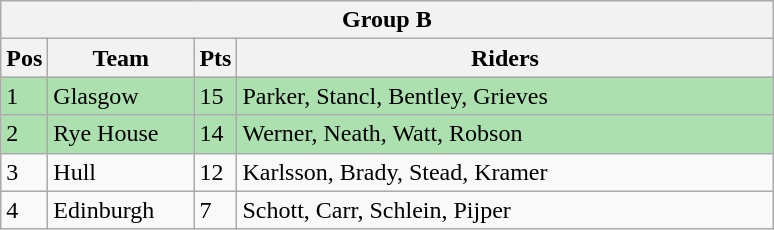<table class="wikitable">
<tr>
<th colspan="4">Group B</th>
</tr>
<tr>
<th width=20>Pos</th>
<th width=90>Team</th>
<th width=20>Pts</th>
<th width=350>Riders</th>
</tr>
<tr style="background:#ACE1AF;">
<td>1</td>
<td align=left>Glasgow</td>
<td>15</td>
<td>Parker, Stancl, Bentley, Grieves</td>
</tr>
<tr style="background:#ACE1AF;">
<td>2</td>
<td align=left>Rye House</td>
<td>14</td>
<td>Werner, Neath, Watt, Robson</td>
</tr>
<tr>
<td>3</td>
<td align=left>Hull</td>
<td>12</td>
<td>Karlsson, Brady, Stead, Kramer</td>
</tr>
<tr>
<td>4</td>
<td align=left>Edinburgh</td>
<td>7</td>
<td>Schott, Carr, Schlein, Pijper</td>
</tr>
</table>
